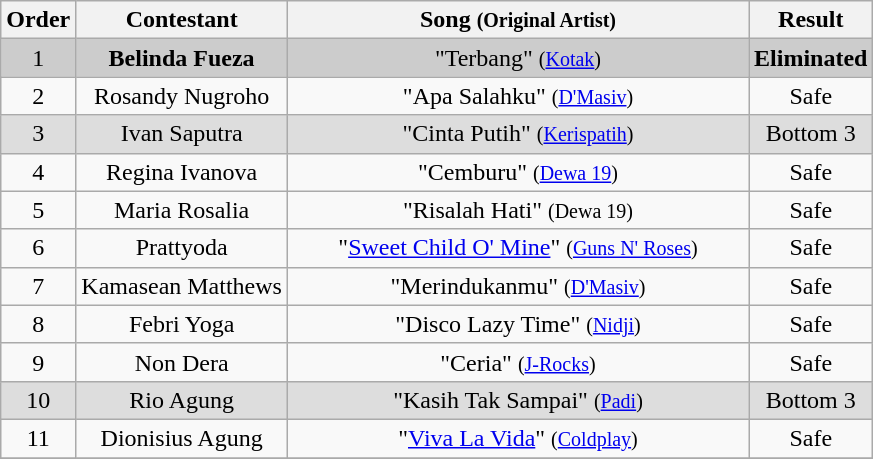<table class="wikitable plainrowheaders" style="text-align:center;">
<tr>
<th scope="col">Order</th>
<th scope="col">Contestant</th>
<th style="width:300px;" scope="col">Song <small>(Original Artist)</small></th>
<th scope="col">Result</th>
</tr>
<tr style="background:#ccc;">
<td>1</td>
<td><strong>Belinda Fueza</strong></td>
<td>"Terbang" <small>(<a href='#'>Kotak</a>)</small></td>
<td><strong>Eliminated</strong></td>
</tr>
<tr>
<td>2</td>
<td>Rosandy Nugroho</td>
<td>"Apa Salahku" <small>(<a href='#'>D'Masiv</a>)</small></td>
<td>Safe</td>
</tr>
<tr style="background:#ddd;">
<td>3</td>
<td>Ivan Saputra</td>
<td>"Cinta Putih" <small>(<a href='#'>Kerispatih</a>)</small></td>
<td>Bottom 3</td>
</tr>
<tr>
<td>4</td>
<td>Regina Ivanova</td>
<td>"Cemburu" <small>(<a href='#'>Dewa 19</a>)</small></td>
<td>Safe</td>
</tr>
<tr>
<td>5</td>
<td>Maria Rosalia</td>
<td>"Risalah Hati" <small>(Dewa 19)</small></td>
<td>Safe</td>
</tr>
<tr>
<td>6</td>
<td>Prattyoda</td>
<td>"<a href='#'>Sweet Child O' Mine</a>" <small>(<a href='#'>Guns N' Roses</a>)</small></td>
<td>Safe</td>
</tr>
<tr>
<td>7</td>
<td>Kamasean Matthews</td>
<td>"Merindukanmu" <small>(<a href='#'>D'Masiv</a>)</small></td>
<td>Safe</td>
</tr>
<tr>
<td>8</td>
<td>Febri Yoga</td>
<td>"Disco Lazy Time" <small>(<a href='#'>Nidji</a>)</small></td>
<td>Safe</td>
</tr>
<tr>
<td>9</td>
<td>Non Dera</td>
<td>"Ceria" <small>(<a href='#'>J-Rocks</a>)</small></td>
<td>Safe</td>
</tr>
<tr style="background:#ddd;">
<td>10</td>
<td>Rio Agung</td>
<td>"Kasih Tak Sampai" <small>(<a href='#'>Padi</a>)</small></td>
<td>Bottom 3</td>
</tr>
<tr>
<td>11</td>
<td>Dionisius Agung</td>
<td>"<a href='#'>Viva La Vida</a>" <small>(<a href='#'>Coldplay</a>)</small></td>
<td>Safe</td>
</tr>
<tr>
</tr>
</table>
